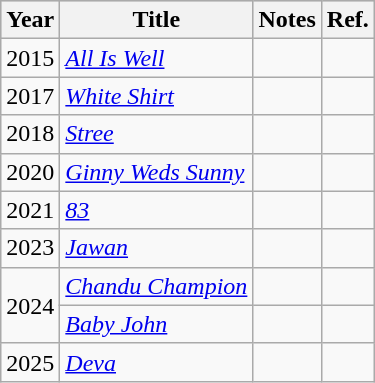<table class="wikitable sortable plainrowheaders">
<tr style="background:#ccc; text-align:center;">
<th scope="col">Year</th>
<th scope="col">Title</th>
<th scope="col">Notes</th>
<th scope="col">Ref.</th>
</tr>
<tr>
<td>2015</td>
<td scope="row"><em><a href='#'>All Is Well</a></em></td>
<td></td>
<td></td>
</tr>
<tr>
<td>2017</td>
<td scope="row"><em><a href='#'>White Shirt</a></em></td>
<td></td>
<td></td>
</tr>
<tr>
<td>2018</td>
<td scope="row"><em><a href='#'>Stree</a></em></td>
<td></td>
<td></td>
</tr>
<tr>
<td>2020</td>
<td scope="row"><em><a href='#'>Ginny Weds Sunny</a></em></td>
<td></td>
<td></td>
</tr>
<tr>
<td>2021</td>
<td scope="row"><em><a href='#'>83</a></em></td>
<td></td>
<td></td>
</tr>
<tr>
<td>2023</td>
<td scope="row"><em><a href='#'>Jawan</a></em></td>
<td></td>
<td></td>
</tr>
<tr>
<td rowspan ="2";>2024</td>
<td scope="row"><em><a href='#'>Chandu Champion</a></em></td>
<td></td>
<td></td>
</tr>
<tr>
<td scope="row"><em><a href='#'>Baby John</a></em></td>
<td></td>
<td></td>
</tr>
<tr>
<td>2025</td>
<td scope="row"><em><a href='#'>Deva</a></em></td>
<td></td>
<td></td>
</tr>
</table>
